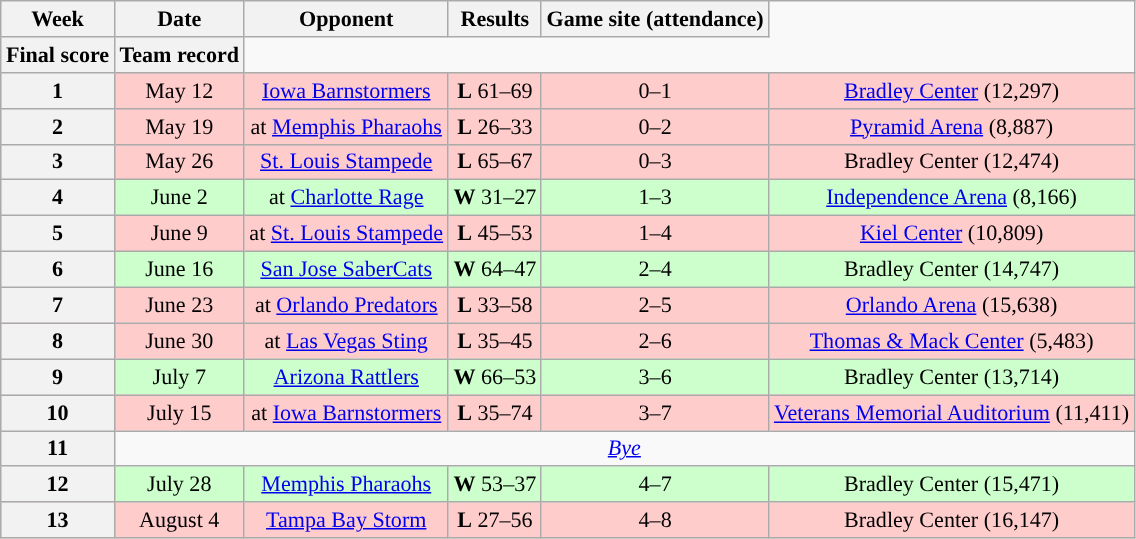<table class="wikitable" style="font-size: 92%;" "align=center">
<tr>
<th>Week</th>
<th>Date</th>
<th>Opponent</th>
<th>Results</th>
<th>Game site (attendance)</th>
</tr>
<tr>
<th>Final score</th>
<th>Team record</th>
</tr>
<tr style="background:#fcc">
<th>1</th>
<td style="text-align:center;">May 12</td>
<td style="text-align:center;"><a href='#'>Iowa Barnstormers</a></td>
<td style="text-align:center;"><strong>L</strong> 61–69</td>
<td style="text-align:center;">0–1</td>
<td style="text-align:center;"><a href='#'>Bradley Center</a> (12,297)</td>
</tr>
<tr style="background:#fcc">
<th>2</th>
<td style="text-align:center;">May 19</td>
<td style="text-align:center;">at <a href='#'>Memphis Pharaohs</a></td>
<td style="text-align:center;"><strong>L</strong> 26–33</td>
<td style="text-align:center;">0–2</td>
<td style="text-align:center;"><a href='#'>Pyramid Arena</a> (8,887)</td>
</tr>
<tr style="background:#fcc">
<th>3</th>
<td style="text-align:center;">May 26</td>
<td style="text-align:center;"><a href='#'>St. Louis Stampede</a></td>
<td style="text-align:center;"><strong>L</strong> 65–67</td>
<td style="text-align:center;">0–3</td>
<td style="text-align:center;">Bradley Center (12,474)</td>
</tr>
<tr style="background:#cfc">
<th>4</th>
<td style="text-align:center;">June 2</td>
<td style="text-align:center;">at <a href='#'>Charlotte Rage</a></td>
<td style="text-align:center;"><strong>W</strong> 31–27</td>
<td style="text-align:center;">1–3</td>
<td style="text-align:center;"><a href='#'>Independence Arena</a> (8,166)</td>
</tr>
<tr style="background:#fcc">
<th>5</th>
<td style="text-align:center;">June 9</td>
<td style="text-align:center;">at <a href='#'>St. Louis Stampede</a></td>
<td style="text-align:center;"><strong>L</strong> 45–53</td>
<td style="text-align:center;">1–4</td>
<td style="text-align:center;"><a href='#'>Kiel Center</a> (10,809)</td>
</tr>
<tr style="background:#cfc">
<th>6</th>
<td style="text-align:center;">June 16</td>
<td style="text-align:center;"><a href='#'>San Jose SaberCats</a></td>
<td style="text-align:center;"><strong>W</strong> 64–47</td>
<td style="text-align:center;">2–4</td>
<td style="text-align:center;">Bradley Center (14,747)</td>
</tr>
<tr style="background:#fcc">
<th>7</th>
<td style="text-align:center;">June 23</td>
<td style="text-align:center;">at <a href='#'>Orlando Predators</a></td>
<td style="text-align:center;"><strong>L</strong> 33–58</td>
<td style="text-align:center;">2–5</td>
<td style="text-align:center;"><a href='#'>Orlando Arena</a> (15,638)</td>
</tr>
<tr style="background:#fcc">
<th>8</th>
<td style="text-align:center;">June 30</td>
<td style="text-align:center;">at <a href='#'>Las Vegas Sting</a></td>
<td style="text-align:center;"><strong>L</strong> 35–45</td>
<td style="text-align:center;">2–6</td>
<td style="text-align:center;"><a href='#'>Thomas & Mack Center</a> (5,483)</td>
</tr>
<tr style="background:#cfc">
<th>9</th>
<td style="text-align:center;">July 7</td>
<td style="text-align:center;"><a href='#'>Arizona Rattlers</a></td>
<td style="text-align:center;"><strong>W</strong> 66–53</td>
<td style="text-align:center;">3–6</td>
<td style="text-align:center;">Bradley Center (13,714)</td>
</tr>
<tr style="background:#fcc">
<th>10</th>
<td style="text-align:center;">July 15</td>
<td style="text-align:center;">at <a href='#'>Iowa Barnstormers</a></td>
<td style="text-align:center;"><strong>L</strong> 35–74</td>
<td style="text-align:center;">3–7</td>
<td style="text-align:center;"><a href='#'>Veterans Memorial Auditorium</a> (11,411)</td>
</tr>
<tr style=>
<th>11</th>
<td colspan="8" style="text-align:center;"><em><a href='#'>Bye</a></em></td>
</tr>
<tr style="background:#cfc">
<th>12</th>
<td style="text-align:center;">July 28</td>
<td style="text-align:center;"><a href='#'>Memphis Pharaohs</a></td>
<td style="text-align:center;"><strong>W</strong> 53–37</td>
<td style="text-align:center;">4–7</td>
<td style="text-align:center;">Bradley Center (15,471)</td>
</tr>
<tr style="background:#fcc">
<th>13</th>
<td style="text-align:center;">August 4</td>
<td style="text-align:center;"><a href='#'>Tampa Bay Storm</a></td>
<td style="text-align:center;"><strong>L</strong> 27–56</td>
<td style="text-align:center;">4–8</td>
<td style="text-align:center;">Bradley Center (16,147)</td>
</tr>
</table>
